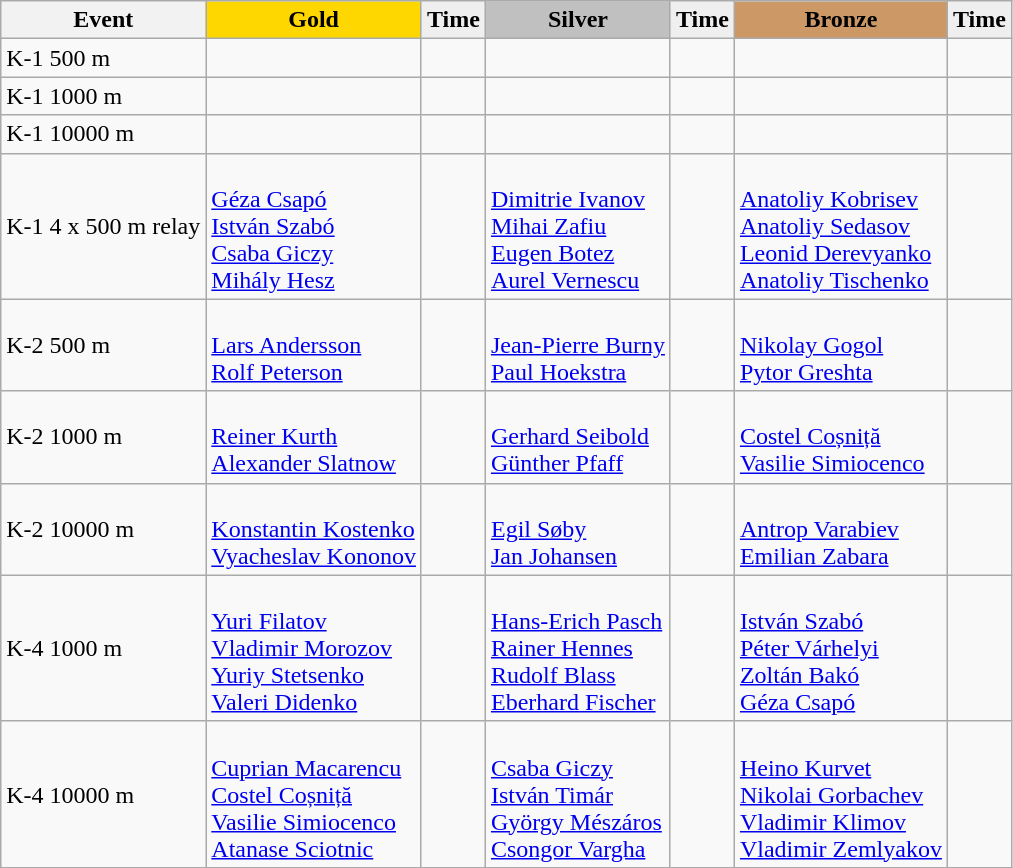<table class="wikitable">
<tr>
<th>Event</th>
<td align=center bgcolor="gold"><strong>Gold</strong></td>
<td align=center bgcolor="EFEFEF"><strong>Time</strong></td>
<td align=center bgcolor="silver"><strong>Silver</strong></td>
<td align=center bgcolor="EFEFEF"><strong>Time</strong></td>
<td align=center bgcolor="CC9966"><strong>Bronze</strong></td>
<td align=center bgcolor="EFEFEF"><strong>Time</strong></td>
</tr>
<tr>
<td>K-1 500 m</td>
<td></td>
<td></td>
<td></td>
<td></td>
<td></td>
<td></td>
</tr>
<tr>
<td>K-1 1000 m</td>
<td></td>
<td></td>
<td></td>
<td></td>
<td></td>
<td></td>
</tr>
<tr>
<td>K-1 10000 m</td>
<td></td>
<td></td>
<td></td>
<td></td>
<td></td>
<td></td>
</tr>
<tr>
<td>K-1 4 x 500 m relay</td>
<td><br><a href='#'>Géza Csapó</a><br><a href='#'>István Szabó</a><br><a href='#'>Csaba Giczy</a><br><a href='#'>Mihály Hesz</a></td>
<td></td>
<td><br><a href='#'>Dimitrie Ivanov</a><br><a href='#'>Mihai Zafiu</a><br><a href='#'>Eugen Botez</a><br><a href='#'>Aurel Vernescu</a></td>
<td></td>
<td><br><a href='#'>Anatoliy Kobrisev</a><br><a href='#'>Anatoliy Sedasov</a><br><a href='#'>Leonid Derevyanko</a><br><a href='#'>Anatoliy Tischenko</a></td>
<td></td>
</tr>
<tr>
<td>K-2 500 m</td>
<td><br><a href='#'>Lars Andersson</a><br><a href='#'>Rolf Peterson</a></td>
<td></td>
<td><br><a href='#'>Jean-Pierre Burny</a><br><a href='#'>Paul Hoekstra</a></td>
<td></td>
<td><br><a href='#'>Nikolay Gogol</a><br><a href='#'>Pytor Greshta</a></td>
<td></td>
</tr>
<tr>
<td>K-2 1000 m</td>
<td><br><a href='#'>Reiner Kurth</a><br><a href='#'>Alexander Slatnow</a></td>
<td></td>
<td><br><a href='#'>Gerhard Seibold</a><br><a href='#'>Günther Pfaff</a></td>
<td></td>
<td><br><a href='#'>Costel Coșniță</a><br><a href='#'>Vasilie Simiocenco</a></td>
<td></td>
</tr>
<tr>
<td>K-2 10000 m</td>
<td><br><a href='#'>Konstantin Kostenko</a><br><a href='#'>Vyacheslav Kononov</a></td>
<td></td>
<td><br><a href='#'>Egil Søby</a><br><a href='#'>Jan Johansen</a></td>
<td></td>
<td><br><a href='#'>Antrop Varabiev</a><br><a href='#'>Emilian Zabara</a></td>
<td></td>
</tr>
<tr>
<td>K-4 1000 m</td>
<td><br><a href='#'>Yuri Filatov</a><br><a href='#'>Vladimir Morozov</a><br><a href='#'>Yuriy Stetsenko</a><br><a href='#'>Valeri Didenko</a></td>
<td></td>
<td><br><a href='#'>Hans-Erich Pasch</a><br><a href='#'>Rainer Hennes</a><br><a href='#'>Rudolf Blass</a><br><a href='#'>Eberhard Fischer</a></td>
<td></td>
<td><br><a href='#'>István Szabó</a><br><a href='#'>Péter Várhelyi</a><br><a href='#'>Zoltán Bakó</a><br><a href='#'>Géza Csapó</a></td>
<td></td>
</tr>
<tr>
<td>K-4 10000 m</td>
<td><br><a href='#'>Cuprian Macarencu</a><br><a href='#'>Costel Coșniță</a><br><a href='#'>Vasilie Simiocenco</a><br><a href='#'>Atanase Sciotnic</a></td>
<td></td>
<td><br><a href='#'>Csaba Giczy</a><br><a href='#'>István Timár</a><br><a href='#'>György Mészáros</a><br><a href='#'>Csongor Vargha</a></td>
<td></td>
<td><br><a href='#'>Heino Kurvet</a><br><a href='#'>Nikolai Gorbachev</a><br><a href='#'>Vladimir Klimov</a><br><a href='#'>Vladimir Zemlyakov</a></td>
<td></td>
</tr>
</table>
